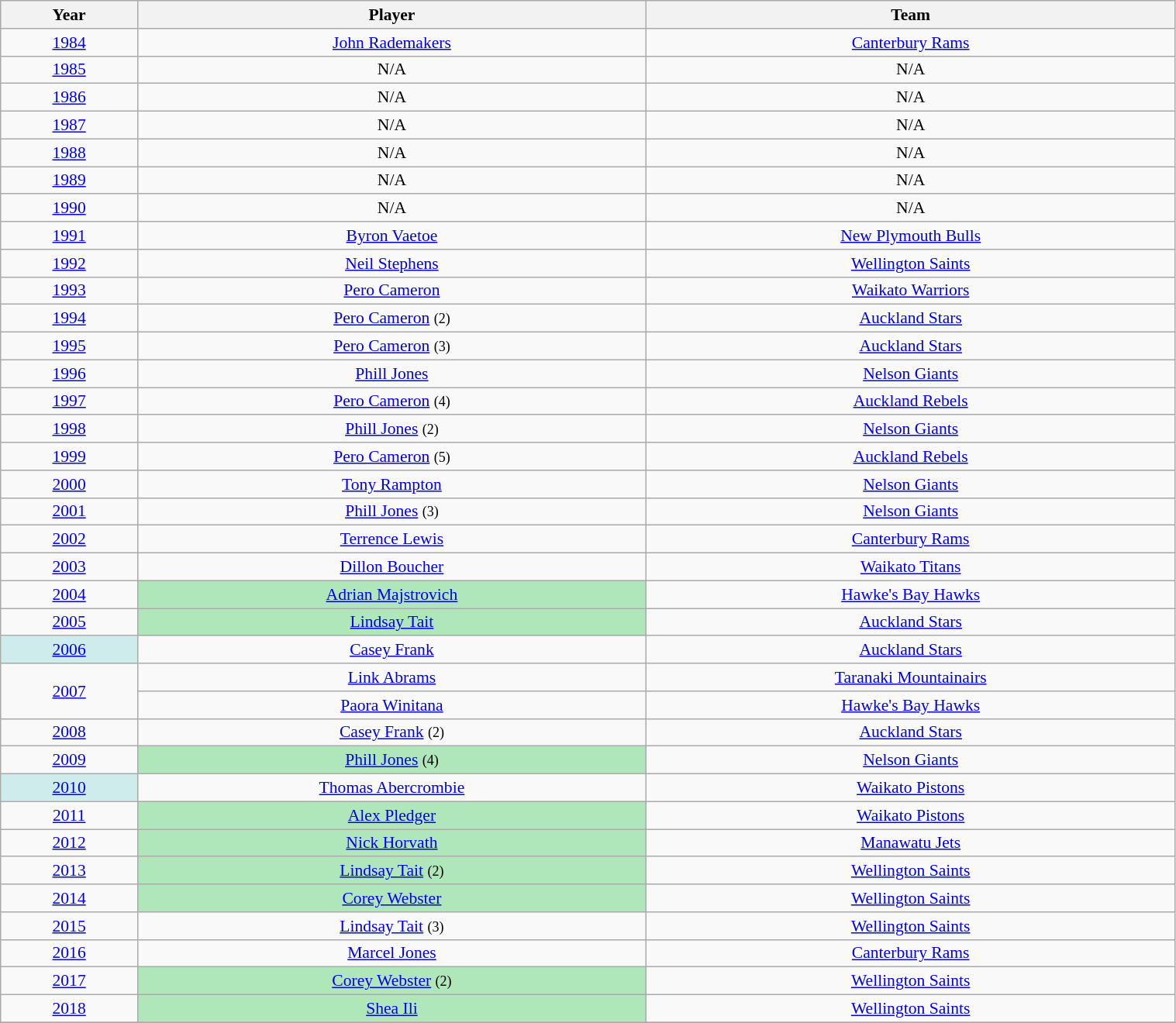<table class="wikitable" style="width: 80%; text-align:center; font-size:90%">
<tr>
<th>Year</th>
<th>Player</th>
<th>Team</th>
</tr>
<tr>
<td><a href='#'>1984</a></td>
<td><a href='#'>John Rademakers</a></td>
<td><a href='#'>Canterbury Rams</a></td>
</tr>
<tr>
<td><a href='#'>1985</a></td>
<td>N/A</td>
<td>N/A</td>
</tr>
<tr>
<td><a href='#'>1986</a></td>
<td>N/A</td>
<td>N/A</td>
</tr>
<tr>
<td><a href='#'>1987</a></td>
<td>N/A</td>
<td>N/A</td>
</tr>
<tr>
<td><a href='#'>1988</a></td>
<td>N/A</td>
<td>N/A</td>
</tr>
<tr>
<td><a href='#'>1989</a></td>
<td>N/A</td>
<td>N/A</td>
</tr>
<tr>
<td><a href='#'>1990</a></td>
<td>N/A</td>
<td>N/A</td>
</tr>
<tr>
<td><a href='#'>1991</a></td>
<td><a href='#'>Byron Vaetoe</a></td>
<td><a href='#'>New Plymouth Bulls</a></td>
</tr>
<tr>
<td><a href='#'>1992</a></td>
<td><a href='#'>Neil Stephens</a></td>
<td><a href='#'>Wellington Saints</a></td>
</tr>
<tr>
<td><a href='#'>1993</a></td>
<td><a href='#'>Pero Cameron</a></td>
<td><a href='#'>Waikato Warriors</a></td>
</tr>
<tr>
<td><a href='#'>1994</a></td>
<td><a href='#'>Pero Cameron</a> <small>(2)</small></td>
<td><a href='#'>Auckland Stars</a></td>
</tr>
<tr>
<td><a href='#'>1995</a></td>
<td><a href='#'>Pero Cameron</a> <small>(3)</small></td>
<td><a href='#'>Auckland Stars</a></td>
</tr>
<tr>
<td><a href='#'>1996</a></td>
<td><a href='#'>Phill Jones</a></td>
<td><a href='#'>Nelson Giants</a></td>
</tr>
<tr>
<td><a href='#'>1997</a></td>
<td><a href='#'>Pero Cameron</a> <small>(4)</small></td>
<td><a href='#'>Auckland Rebels</a></td>
</tr>
<tr>
<td><a href='#'>1998</a></td>
<td><a href='#'>Phill Jones</a> <small>(2)</small></td>
<td><a href='#'>Nelson Giants</a></td>
</tr>
<tr>
<td><a href='#'>1999</a></td>
<td><a href='#'>Pero Cameron</a> <small>(5)</small></td>
<td><a href='#'>Auckland Rebels</a></td>
</tr>
<tr>
<td><a href='#'>2000</a></td>
<td><a href='#'>Tony Rampton</a></td>
<td><a href='#'>Nelson Giants</a></td>
</tr>
<tr>
<td><a href='#'>2001</a></td>
<td><a href='#'>Phill Jones</a> <small>(3)</small></td>
<td><a href='#'>Nelson Giants</a></td>
</tr>
<tr>
<td><a href='#'>2002</a></td>
<td><a href='#'>Terrence Lewis</a></td>
<td><a href='#'>Canterbury Rams</a></td>
</tr>
<tr>
<td><a href='#'>2003</a></td>
<td><a href='#'>Dillon Boucher</a></td>
<td><a href='#'>Waikato Titans</a></td>
</tr>
<tr>
<td><a href='#'>2004</a></td>
<td style="text-align:center;background:#afe6ba;"><a href='#'>Adrian Majstrovich</a></td>
<td><a href='#'>Hawke's Bay Hawks</a></td>
</tr>
<tr>
<td><a href='#'>2005</a></td>
<td style="text-align:center;background:#afe6ba;"><a href='#'>Lindsay Tait</a></td>
<td><a href='#'>Auckland Stars</a></td>
</tr>
<tr>
<td bgcolor="CFECEC"><a href='#'>2006</a></td>
<td><a href='#'>Casey Frank</a></td>
<td><a href='#'>Auckland Stars</a></td>
</tr>
<tr>
<td rowspan="2"><a href='#'>2007</a></td>
<td><a href='#'>Link Abrams</a></td>
<td><a href='#'>Taranaki Mountainairs</a></td>
</tr>
<tr>
<td><a href='#'>Paora Winitana</a></td>
<td><a href='#'>Hawke's Bay Hawks</a></td>
</tr>
<tr>
<td><a href='#'>2008</a></td>
<td><a href='#'>Casey Frank</a> <small>(2)</small></td>
<td><a href='#'>Auckland Stars</a></td>
</tr>
<tr>
<td><a href='#'>2009</a></td>
<td style="text-align:center;background:#afe6ba;"><a href='#'>Phill Jones</a> <small>(4)</small></td>
<td><a href='#'>Nelson Giants</a></td>
</tr>
<tr>
<td bgcolor="CFECEC"><a href='#'>2010</a></td>
<td><a href='#'>Thomas Abercrombie</a></td>
<td><a href='#'>Waikato Pistons</a></td>
</tr>
<tr>
<td><a href='#'>2011</a></td>
<td style="text-align:center;background:#afe6ba;"><a href='#'>Alex Pledger</a></td>
<td><a href='#'>Waikato Pistons</a></td>
</tr>
<tr>
<td><a href='#'>2012</a></td>
<td style="text-align:center;background:#afe6ba;"><a href='#'>Nick Horvath</a></td>
<td><a href='#'>Manawatu Jets</a></td>
</tr>
<tr>
<td><a href='#'>2013</a></td>
<td style="text-align:center;background:#afe6ba;"><a href='#'>Lindsay Tait</a> <small>(2)</small></td>
<td><a href='#'>Wellington Saints</a></td>
</tr>
<tr>
<td><a href='#'>2014</a></td>
<td style="text-align:center;background:#afe6ba;"><a href='#'>Corey Webster</a></td>
<td><a href='#'>Wellington Saints</a></td>
</tr>
<tr>
<td><a href='#'>2015</a></td>
<td><a href='#'>Lindsay Tait</a> <small>(3)</small></td>
<td><a href='#'>Wellington Saints</a></td>
</tr>
<tr>
<td><a href='#'>2016</a></td>
<td><a href='#'>Marcel Jones</a></td>
<td><a href='#'>Canterbury Rams</a></td>
</tr>
<tr>
<td><a href='#'>2017</a></td>
<td style="text-align:center;background:#afe6ba;"><a href='#'>Corey Webster</a> <small>(2)</small></td>
<td><a href='#'>Wellington Saints</a></td>
</tr>
<tr>
<td><a href='#'>2018</a></td>
<td style="text-align:center;background:#afe6ba;"><a href='#'>Shea Ili</a></td>
<td><a href='#'>Wellington Saints</a></td>
</tr>
<tr>
</tr>
</table>
